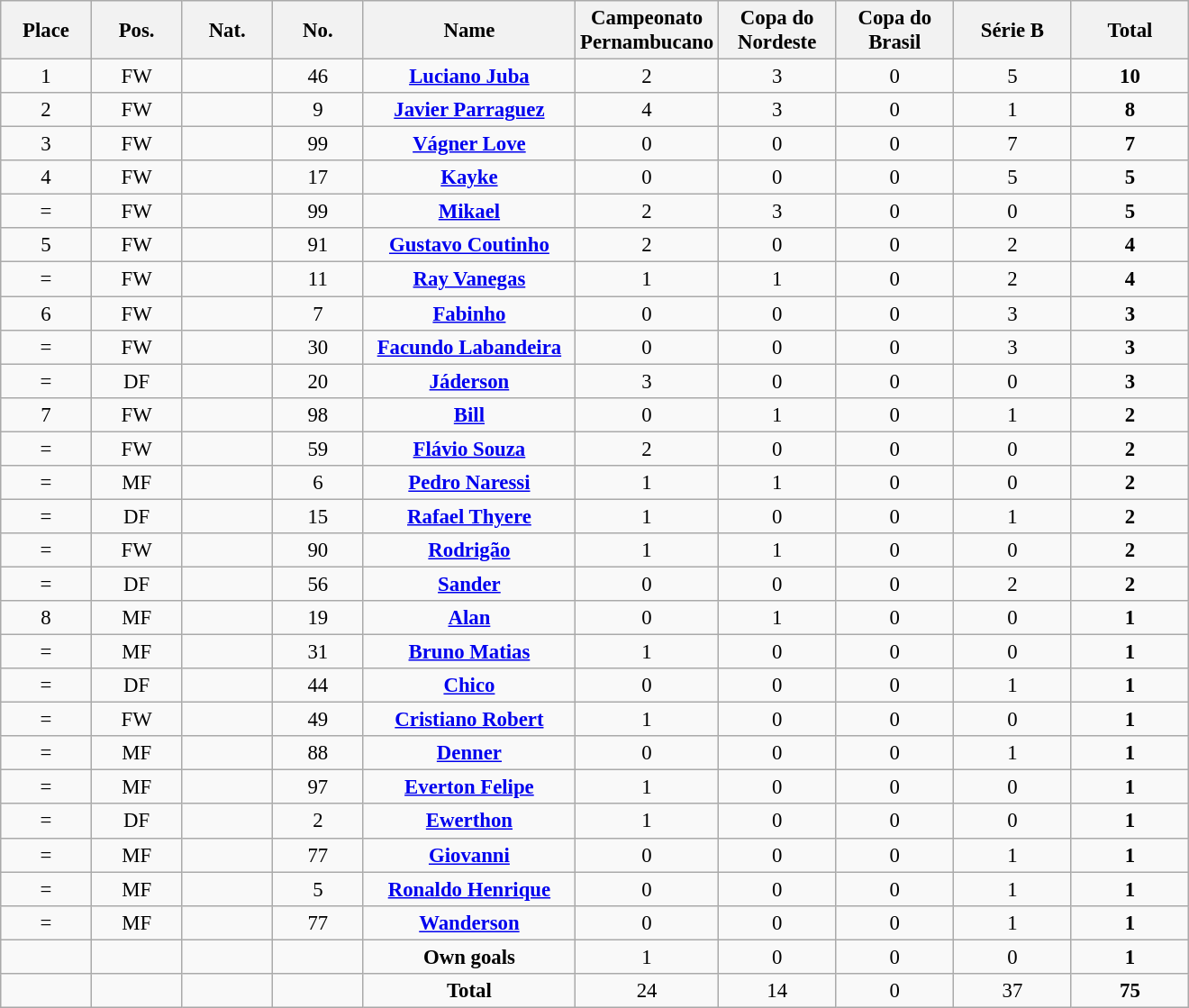<table class="wikitable" style="font-size: 95%; text-align: center;">
<tr>
<th width=60>Place</th>
<th width=60>Pos.</th>
<th width=60>Nat.</th>
<th width=60>No.</th>
<th width=150>Name</th>
<th width=80>Campeonato Pernambucano</th>
<th width=80>Copa do Nordeste</th>
<th width=80>Copa do Brasil</th>
<th width=80>Série B</th>
<th width=80>Total</th>
</tr>
<tr>
<td>1</td>
<td>FW</td>
<td></td>
<td>46</td>
<td><strong><a href='#'>Luciano Juba</a></strong></td>
<td>2</td>
<td>3</td>
<td>0</td>
<td>5</td>
<td><strong>10</strong></td>
</tr>
<tr>
<td>2</td>
<td>FW</td>
<td></td>
<td>9</td>
<td><strong><a href='#'>Javier Parraguez</a></strong></td>
<td>4</td>
<td>3</td>
<td>0</td>
<td>1</td>
<td><strong>8</strong></td>
</tr>
<tr>
<td>3</td>
<td>FW</td>
<td></td>
<td>99</td>
<td><strong><a href='#'>Vágner Love</a></strong></td>
<td>0</td>
<td>0</td>
<td>0</td>
<td>7</td>
<td><strong>7</strong></td>
</tr>
<tr>
<td>4</td>
<td>FW</td>
<td></td>
<td>17</td>
<td><strong><a href='#'>Kayke</a></strong></td>
<td>0</td>
<td>0</td>
<td>0</td>
<td>5</td>
<td><strong>5</strong></td>
</tr>
<tr>
<td>=</td>
<td>FW</td>
<td></td>
<td>99</td>
<td><strong><a href='#'>Mikael</a></strong></td>
<td>2</td>
<td>3</td>
<td>0</td>
<td>0</td>
<td><strong>5</strong></td>
</tr>
<tr>
<td>5</td>
<td>FW</td>
<td></td>
<td>91</td>
<td><strong><a href='#'>Gustavo Coutinho</a></strong></td>
<td>2</td>
<td>0</td>
<td>0</td>
<td>2</td>
<td><strong>4</strong></td>
</tr>
<tr>
<td>=</td>
<td>FW</td>
<td></td>
<td>11</td>
<td><strong><a href='#'>Ray Vanegas</a></strong></td>
<td>1</td>
<td>1</td>
<td>0</td>
<td>2</td>
<td><strong>4</strong></td>
</tr>
<tr>
<td>6</td>
<td>FW</td>
<td></td>
<td>7</td>
<td><strong><a href='#'>Fabinho</a></strong></td>
<td>0</td>
<td>0</td>
<td>0</td>
<td>3</td>
<td><strong>3</strong></td>
</tr>
<tr>
<td>=</td>
<td>FW</td>
<td></td>
<td>30</td>
<td><strong><a href='#'>Facundo Labandeira</a></strong></td>
<td>0</td>
<td>0</td>
<td>0</td>
<td>3</td>
<td><strong>3</strong></td>
</tr>
<tr>
<td>=</td>
<td>DF</td>
<td></td>
<td>20</td>
<td><strong><a href='#'>Jáderson</a></strong></td>
<td>3</td>
<td>0</td>
<td>0</td>
<td>0</td>
<td><strong>3</strong></td>
</tr>
<tr>
<td>7</td>
<td>FW</td>
<td></td>
<td>98</td>
<td><strong><a href='#'>Bill</a></strong></td>
<td>0</td>
<td>1</td>
<td>0</td>
<td>1</td>
<td><strong>2</strong></td>
</tr>
<tr>
<td>=</td>
<td>FW</td>
<td></td>
<td>59</td>
<td><strong><a href='#'>Flávio Souza</a></strong></td>
<td>2</td>
<td>0</td>
<td>0</td>
<td>0</td>
<td><strong>2</strong></td>
</tr>
<tr>
<td>=</td>
<td>MF</td>
<td></td>
<td>6</td>
<td><strong><a href='#'>Pedro Naressi</a></strong></td>
<td>1</td>
<td>1</td>
<td>0</td>
<td>0</td>
<td><strong>2</strong></td>
</tr>
<tr>
<td>=</td>
<td>DF</td>
<td></td>
<td>15</td>
<td><strong><a href='#'>Rafael Thyere</a></strong></td>
<td>1</td>
<td>0</td>
<td>0</td>
<td>1</td>
<td><strong>2</strong></td>
</tr>
<tr>
<td>=</td>
<td>FW</td>
<td></td>
<td>90</td>
<td><strong><a href='#'>Rodrigão</a></strong></td>
<td>1</td>
<td>1</td>
<td>0</td>
<td>0</td>
<td><strong>2</strong></td>
</tr>
<tr>
<td>=</td>
<td>DF</td>
<td></td>
<td>56</td>
<td><strong><a href='#'>Sander</a></strong></td>
<td>0</td>
<td>0</td>
<td>0</td>
<td>2</td>
<td><strong>2</strong></td>
</tr>
<tr>
<td>8</td>
<td>MF</td>
<td></td>
<td>19</td>
<td><strong><a href='#'>Alan</a></strong></td>
<td>0</td>
<td>1</td>
<td>0</td>
<td>0</td>
<td><strong>1</strong></td>
</tr>
<tr>
<td>=</td>
<td>MF</td>
<td></td>
<td>31</td>
<td><strong><a href='#'>Bruno Matias</a></strong></td>
<td>1</td>
<td>0</td>
<td>0</td>
<td>0</td>
<td><strong>1</strong></td>
</tr>
<tr>
<td>=</td>
<td>DF</td>
<td></td>
<td>44</td>
<td><strong><a href='#'>Chico</a></strong></td>
<td>0</td>
<td>0</td>
<td>0</td>
<td>1</td>
<td><strong>1</strong></td>
</tr>
<tr>
<td>=</td>
<td>FW</td>
<td></td>
<td>49</td>
<td><strong><a href='#'>Cristiano Robert</a></strong></td>
<td>1</td>
<td>0</td>
<td>0</td>
<td>0</td>
<td><strong>1</strong></td>
</tr>
<tr>
<td>=</td>
<td>MF</td>
<td></td>
<td>88</td>
<td><strong><a href='#'>Denner</a></strong></td>
<td>0</td>
<td>0</td>
<td>0</td>
<td>1</td>
<td><strong>1</strong></td>
</tr>
<tr>
<td>=</td>
<td>MF</td>
<td></td>
<td>97</td>
<td><strong><a href='#'>Everton Felipe</a></strong></td>
<td>1</td>
<td>0</td>
<td>0</td>
<td>0</td>
<td><strong>1</strong></td>
</tr>
<tr>
<td>=</td>
<td>DF</td>
<td></td>
<td>2</td>
<td><strong><a href='#'>Ewerthon</a></strong></td>
<td>1</td>
<td>0</td>
<td>0</td>
<td>0</td>
<td><strong>1</strong></td>
</tr>
<tr>
<td>=</td>
<td>MF</td>
<td></td>
<td>77</td>
<td><strong><a href='#'>Giovanni</a></strong></td>
<td>0</td>
<td>0</td>
<td>0</td>
<td>1</td>
<td><strong>1</strong></td>
</tr>
<tr>
<td>=</td>
<td>MF</td>
<td></td>
<td>5</td>
<td><strong><a href='#'>Ronaldo Henrique</a></strong></td>
<td>0</td>
<td>0</td>
<td>0</td>
<td>1</td>
<td><strong>1</strong></td>
</tr>
<tr>
<td>=</td>
<td>MF</td>
<td> </td>
<td>77</td>
<td><strong><a href='#'>Wanderson</a></strong></td>
<td>0</td>
<td>0</td>
<td>0</td>
<td>1</td>
<td><strong>1</strong></td>
</tr>
<tr>
<td></td>
<td></td>
<td></td>
<td></td>
<td><strong>Own goals</strong></td>
<td>1</td>
<td>0</td>
<td>0</td>
<td>0</td>
<td><strong>1</strong></td>
</tr>
<tr>
<td></td>
<td></td>
<td></td>
<td></td>
<td><strong>Total</strong></td>
<td>24</td>
<td>14</td>
<td>0</td>
<td>37</td>
<td><strong>75</strong></td>
</tr>
</table>
